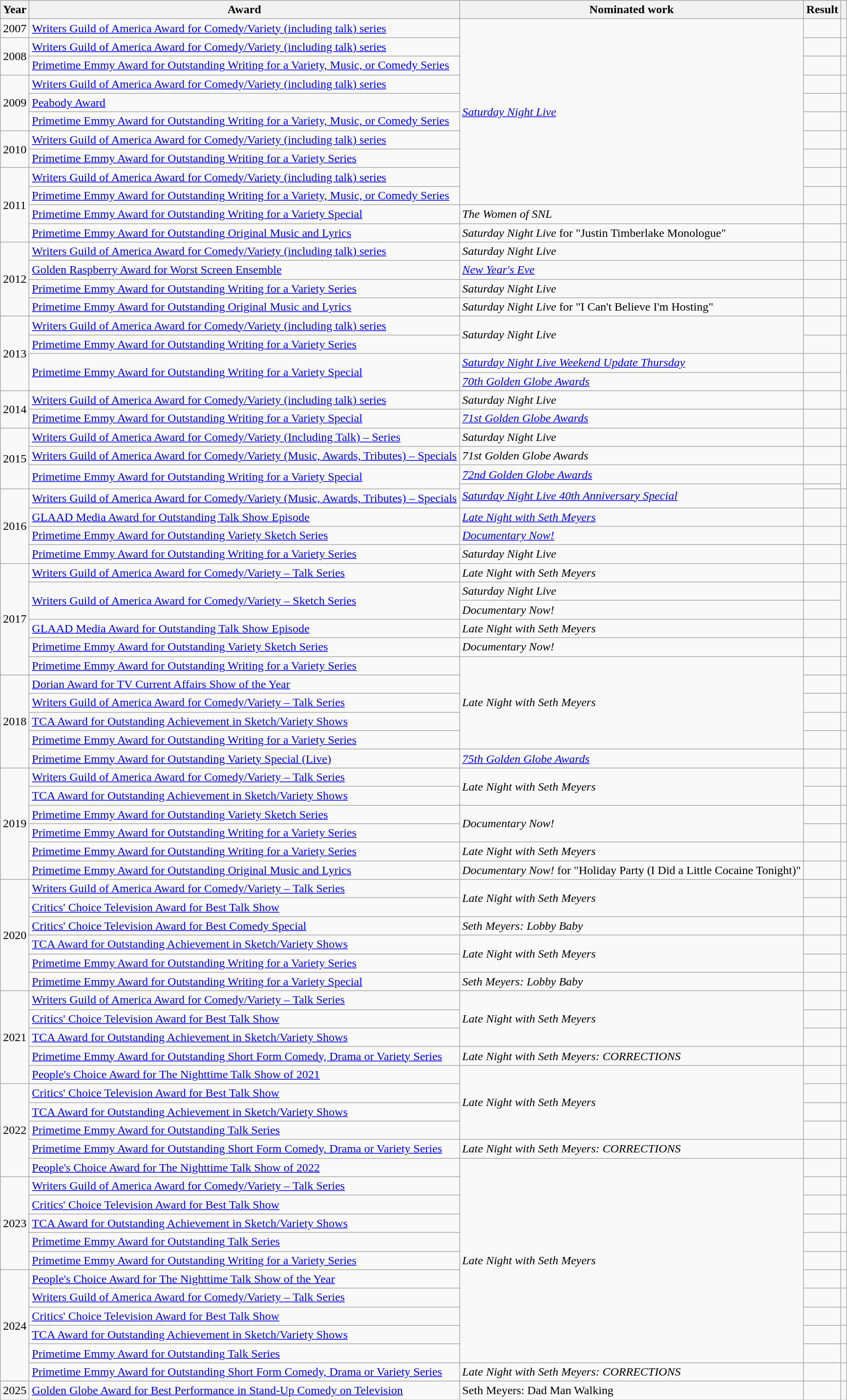<table class="wikitable sortable">
<tr>
<th>Year</th>
<th>Award</th>
<th>Nominated work</th>
<th>Result</th>
<th></th>
</tr>
<tr>
<td>2007</td>
<td><a href='#'>Writers Guild of America Award for Comedy/Variety (including talk) series</a></td>
<td rowspan="10"><em><a href='#'>Saturday Night Live</a></em></td>
<td></td>
<td></td>
</tr>
<tr>
<td rowspan="2">2008</td>
<td><a href='#'>Writers Guild of America Award for Comedy/Variety (including talk) series</a></td>
<td></td>
<td></td>
</tr>
<tr>
<td><a href='#'>Primetime Emmy Award for Outstanding Writing for a Variety, Music, or Comedy Series</a></td>
<td></td>
<td></td>
</tr>
<tr>
<td rowspan="3">2009</td>
<td><a href='#'>Writers Guild of America Award for Comedy/Variety (including talk) series</a></td>
<td></td>
<td></td>
</tr>
<tr>
<td><a href='#'>Peabody Award</a></td>
<td></td>
<td></td>
</tr>
<tr>
<td><a href='#'>Primetime Emmy Award for Outstanding Writing for a Variety, Music, or Comedy Series</a></td>
<td></td>
<td></td>
</tr>
<tr>
<td rowspan="2">2010</td>
<td><a href='#'>Writers Guild of America Award for Comedy/Variety (including talk) series</a></td>
<td></td>
<td></td>
</tr>
<tr>
<td><a href='#'>Primetime Emmy Award for Outstanding Writing for a Variety Series</a></td>
<td></td>
<td></td>
</tr>
<tr>
<td rowspan="4">2011</td>
<td><a href='#'>Writers Guild of America Award for Comedy/Variety (including talk) series</a></td>
<td></td>
<td></td>
</tr>
<tr>
<td><a href='#'>Primetime Emmy Award for Outstanding Writing for a Variety, Music, or Comedy Series</a></td>
<td></td>
<td></td>
</tr>
<tr>
<td><a href='#'>Primetime Emmy Award for Outstanding Writing for a Variety Special</a></td>
<td><em>The Women of SNL</em></td>
<td></td>
<td></td>
</tr>
<tr>
<td><a href='#'>Primetime Emmy Award for Outstanding Original Music and Lyrics</a></td>
<td><em>Saturday Night Live</em> for "Justin Timberlake Monologue"</td>
<td></td>
<td></td>
</tr>
<tr>
<td rowspan="4">2012</td>
<td><a href='#'>Writers Guild of America Award for Comedy/Variety (including talk) series</a></td>
<td><em>Saturday Night Live</em></td>
<td></td>
<td></td>
</tr>
<tr>
<td><a href='#'>Golden Raspberry Award for Worst Screen Ensemble</a></td>
<td><em><a href='#'>New Year's Eve</a></em></td>
<td></td>
<td></td>
</tr>
<tr>
<td><a href='#'>Primetime Emmy Award for Outstanding Writing for a Variety Series</a></td>
<td><em>Saturday Night Live</em></td>
<td></td>
<td></td>
</tr>
<tr>
<td><a href='#'>Primetime Emmy Award for Outstanding Original Music and Lyrics</a></td>
<td><em>Saturday Night Live</em> for "I Can't Believe I'm Hosting"</td>
<td></td>
<td></td>
</tr>
<tr>
<td rowspan="4">2013</td>
<td><a href='#'>Writers Guild of America Award for Comedy/Variety (including talk) series</a></td>
<td rowspan="2"><em>Saturday Night Live</em></td>
<td></td>
<td></td>
</tr>
<tr>
<td><a href='#'>Primetime Emmy Award for Outstanding Writing for a Variety Series</a></td>
<td></td>
<td></td>
</tr>
<tr>
<td rowspan="2"><a href='#'>Primetime Emmy Award for Outstanding Writing for a Variety Special</a></td>
<td><em><a href='#'>Saturday Night Live Weekend Update Thursday</a></em></td>
<td></td>
<td rowspan="2"></td>
</tr>
<tr>
<td><em><a href='#'>70th Golden Globe Awards</a></em></td>
<td></td>
</tr>
<tr>
<td rowspan="2">2014</td>
<td><a href='#'>Writers Guild of America Award for Comedy/Variety (including talk) series</a></td>
<td><em>Saturday Night Live</em></td>
<td></td>
<td></td>
</tr>
<tr>
<td><a href='#'>Primetime Emmy Award for Outstanding Writing for a Variety Special</a></td>
<td><em><a href='#'>71st Golden Globe Awards</a></em></td>
<td></td>
<td></td>
</tr>
<tr>
<td rowspan="4">2015</td>
<td><a href='#'>Writers Guild of America Award for Comedy/Variety (Including Talk) – Series</a></td>
<td><em>Saturday Night Live</em></td>
<td></td>
<td></td>
</tr>
<tr>
<td><a href='#'>Writers Guild of America Award for Comedy/Variety (Music, Awards, Tributes) – Specials</a></td>
<td><em>71st Golden Globe Awards</em></td>
<td></td>
<td></td>
</tr>
<tr>
<td rowspan="2"><a href='#'>Primetime Emmy Award for Outstanding Writing for a Variety Special</a></td>
<td><em><a href='#'>72nd Golden Globe Awards</a></em></td>
<td></td>
<td rowspan="2"></td>
</tr>
<tr>
<td rowspan="2"><em><a href='#'>Saturday Night Live 40th Anniversary Special</a></em></td>
<td></td>
</tr>
<tr>
<td rowspan="4">2016</td>
<td><a href='#'>Writers Guild of America Award for Comedy/Variety (Music, Awards, Tributes) – Specials</a></td>
<td></td>
<td></td>
</tr>
<tr>
<td><a href='#'>GLAAD Media Award for Outstanding Talk Show Episode</a></td>
<td><em><a href='#'>Late Night with Seth Meyers</a></em></td>
<td></td>
<td></td>
</tr>
<tr>
<td><a href='#'>Primetime Emmy Award for Outstanding Variety Sketch Series</a></td>
<td><em><a href='#'>Documentary Now!</a></em></td>
<td></td>
<td></td>
</tr>
<tr>
<td><a href='#'>Primetime Emmy Award for Outstanding Writing for a Variety Series</a></td>
<td><em>Saturday Night Live</em></td>
<td></td>
<td></td>
</tr>
<tr>
<td rowspan="6">2017</td>
<td><a href='#'>Writers Guild of America Award for Comedy/Variety – Talk Series</a></td>
<td><em>Late Night with Seth Meyers</em></td>
<td></td>
<td></td>
</tr>
<tr>
<td rowspan="2"><a href='#'>Writers Guild of America Award for Comedy/Variety – Sketch Series</a></td>
<td><em>Saturday Night Live</em></td>
<td></td>
<td rowspan="2"></td>
</tr>
<tr>
<td><em>Documentary Now!</em></td>
<td></td>
</tr>
<tr>
<td><a href='#'>GLAAD Media Award for Outstanding Talk Show Episode</a></td>
<td><em>Late Night with Seth Meyers</em></td>
<td></td>
<td></td>
</tr>
<tr>
<td><a href='#'>Primetime Emmy Award for Outstanding Variety Sketch Series</a></td>
<td><em>Documentary Now!</em></td>
<td></td>
<td></td>
</tr>
<tr>
<td><a href='#'>Primetime Emmy Award for Outstanding Writing for a Variety Series</a></td>
<td rowspan="5"><em>Late Night with Seth Meyers</em></td>
<td></td>
<td></td>
</tr>
<tr>
<td rowspan="5">2018</td>
<td><a href='#'>Dorian Award for TV Current Affairs Show of the Year</a></td>
<td></td>
<td></td>
</tr>
<tr>
<td><a href='#'>Writers Guild of America Award for Comedy/Variety – Talk Series</a></td>
<td></td>
<td></td>
</tr>
<tr>
<td><a href='#'>TCA Award for Outstanding Achievement in Sketch/Variety Shows</a></td>
<td></td>
<td></td>
</tr>
<tr>
<td><a href='#'>Primetime Emmy Award for Outstanding Writing for a Variety Series</a></td>
<td></td>
<td></td>
</tr>
<tr>
<td><a href='#'>Primetime Emmy Award for Outstanding Variety Special (Live)</a></td>
<td><em><a href='#'>75th Golden Globe Awards</a></em></td>
<td></td>
<td></td>
</tr>
<tr>
<td rowspan="6">2019</td>
<td><a href='#'>Writers Guild of America Award for Comedy/Variety – Talk Series</a></td>
<td rowspan="2"><em>Late Night with Seth Meyers</em></td>
<td></td>
<td></td>
</tr>
<tr>
<td><a href='#'>TCA Award for Outstanding Achievement in Sketch/Variety Shows</a></td>
<td></td>
<td></td>
</tr>
<tr>
<td><a href='#'>Primetime Emmy Award for Outstanding Variety Sketch Series</a></td>
<td rowspan="2"><em>Documentary Now!</em></td>
<td></td>
<td></td>
</tr>
<tr>
<td><a href='#'>Primetime Emmy Award for Outstanding Writing for a Variety Series</a></td>
<td></td>
<td></td>
</tr>
<tr>
<td><a href='#'>Primetime Emmy Award for Outstanding Writing for a Variety Series</a></td>
<td><em>Late Night with Seth Meyers</em></td>
<td></td>
<td></td>
</tr>
<tr>
<td><a href='#'>Primetime Emmy Award for Outstanding Original Music and Lyrics</a></td>
<td><em>Documentary Now!</em> for "Holiday Party (I Did a Little Cocaine Tonight)"</td>
<td></td>
<td></td>
</tr>
<tr>
<td rowspan="6">2020</td>
<td><a href='#'>Writers Guild of America Award for Comedy/Variety – Talk Series</a></td>
<td rowspan="2"><em>Late Night with Seth Meyers</em></td>
<td></td>
<td></td>
</tr>
<tr>
<td><a href='#'>Critics' Choice Television Award for Best Talk Show</a></td>
<td></td>
<td></td>
</tr>
<tr>
<td><a href='#'>Critics' Choice Television Award for Best Comedy Special</a></td>
<td><em>Seth Meyers: Lobby Baby</em></td>
<td></td>
<td></td>
</tr>
<tr>
<td><a href='#'>TCA Award for Outstanding Achievement in Sketch/Variety Shows</a></td>
<td rowspan="2"><em>Late Night with Seth Meyers</em></td>
<td></td>
<td></td>
</tr>
<tr>
<td><a href='#'>Primetime Emmy Award for Outstanding Writing for a Variety Series</a></td>
<td></td>
<td></td>
</tr>
<tr>
<td><a href='#'>Primetime Emmy Award for Outstanding Writing for a Variety Special</a></td>
<td><em>Seth Meyers: Lobby Baby</em></td>
<td></td>
<td></td>
</tr>
<tr>
<td rowspan="5">2021</td>
<td><a href='#'>Writers Guild of America Award for Comedy/Variety – Talk Series</a></td>
<td rowspan="3"><em>Late Night with Seth Meyers</em></td>
<td></td>
<td></td>
</tr>
<tr>
<td><a href='#'>Critics' Choice Television Award for Best Talk Show</a></td>
<td></td>
<td></td>
</tr>
<tr>
<td><a href='#'>TCA Award for Outstanding Achievement in Sketch/Variety Shows</a></td>
<td></td>
<td></td>
</tr>
<tr>
<td><a href='#'>Primetime Emmy Award for Outstanding Short Form Comedy, Drama or Variety Series</a></td>
<td><em>Late Night with Seth Meyers: CORRECTIONS</em></td>
<td></td>
<td></td>
</tr>
<tr>
<td><a href='#'>People's Choice Award for The Nighttime Talk Show of 2021</a></td>
<td rowspan="4"><em>Late Night with Seth Meyers</em></td>
<td></td>
<td></td>
</tr>
<tr>
<td rowspan="5">2022</td>
<td><a href='#'>Critics' Choice Television Award for Best Talk Show</a></td>
<td></td>
<td></td>
</tr>
<tr>
<td><a href='#'>TCA Award for Outstanding Achievement in Sketch/Variety Shows</a></td>
<td></td>
<td></td>
</tr>
<tr>
<td><a href='#'>Primetime Emmy Award for Outstanding Talk Series</a></td>
<td></td>
<td></td>
</tr>
<tr>
<td><a href='#'>Primetime Emmy Award for Outstanding Short Form Comedy, Drama or Variety Series</a></td>
<td><em>Late Night with Seth Meyers: CORRECTIONS</em></td>
<td></td>
<td></td>
</tr>
<tr>
<td><a href='#'>People's Choice Award for The Nighttime Talk Show of 2022</a></td>
<td rowspan="11"><em>Late Night with Seth Meyers</em></td>
<td></td>
<td></td>
</tr>
<tr>
<td rowspan="5">2023</td>
<td><a href='#'>Writers Guild of America Award for Comedy/Variety – Talk Series</a></td>
<td></td>
<td></td>
</tr>
<tr>
<td><a href='#'>Critics' Choice Television Award for Best Talk Show</a></td>
<td></td>
<td></td>
</tr>
<tr>
<td><a href='#'>TCA Award for Outstanding Achievement in Sketch/Variety Shows</a></td>
<td></td>
<td></td>
</tr>
<tr>
<td><a href='#'>Primetime Emmy Award for Outstanding Talk Series</a></td>
<td></td>
<td></td>
</tr>
<tr>
<td><a href='#'>Primetime Emmy Award for Outstanding Writing for a Variety Series</a></td>
<td></td>
<td></td>
</tr>
<tr>
<td rowspan="6">2024</td>
<td><a href='#'>People's Choice Award for The Nighttime Talk Show of the Year</a></td>
<td></td>
<td></td>
</tr>
<tr>
<td><a href='#'>Writers Guild of America Award for Comedy/Variety – Talk Series</a></td>
<td></td>
<td></td>
</tr>
<tr>
<td><a href='#'>Critics' Choice Television Award for Best Talk Show</a></td>
<td></td>
<td></td>
</tr>
<tr>
<td><a href='#'>TCA Award for Outstanding Achievement in Sketch/Variety Shows</a></td>
<td></td>
<td></td>
</tr>
<tr>
<td><a href='#'>Primetime Emmy Award for Outstanding Talk Series</a></td>
<td></td>
<td></td>
</tr>
<tr>
<td><a href='#'>Primetime Emmy Award for Outstanding Short Form Comedy, Drama or Variety Series</a></td>
<td><em>Late Night with Seth Meyers: CORRECTIONS</em></td>
<td></td>
<td></td>
</tr>
<tr>
<td>2025</td>
<td><a href='#'>Golden Globe Award for Best Performance in Stand-Up Comedy on Television</a></td>
<td>Seth Meyers: Dad Man Walking</td>
<td></td>
<td></td>
</tr>
</table>
